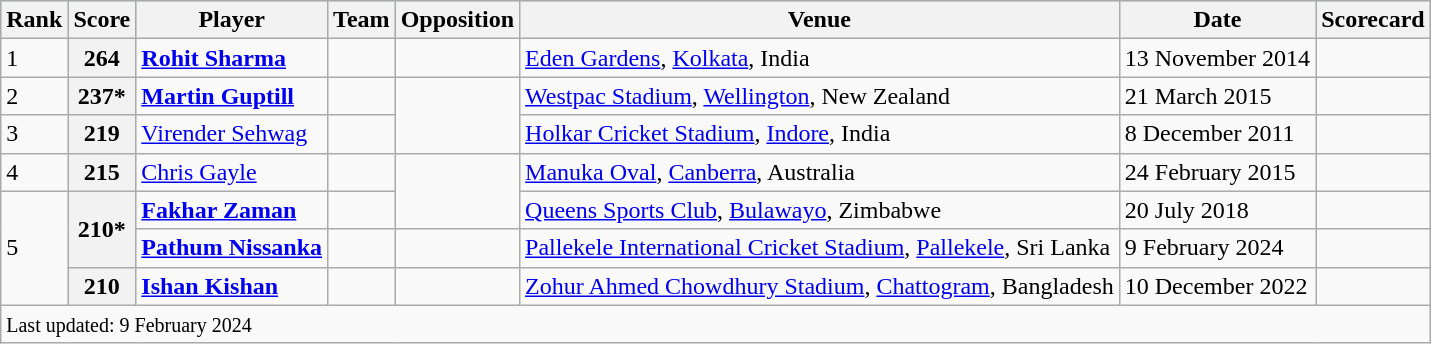<table class="wikitable plainrowheaders sortable">
<tr style="background:#9cf;">
<th>Rank</th>
<th>Score</th>
<th>Player</th>
<th>Team</th>
<th>Opposition</th>
<th>Venue</th>
<th>Date</th>
<th>Scorecard</th>
</tr>
<tr>
<td>1</td>
<th>264</th>
<td><strong><a href='#'>Rohit Sharma</a></strong></td>
<td></td>
<td></td>
<td><a href='#'>Eden Gardens</a>, <a href='#'>Kolkata</a>, India</td>
<td>13 November 2014</td>
<td></td>
</tr>
<tr>
<td>2</td>
<th>237*</th>
<td><strong><a href='#'>Martin Guptill</a></strong></td>
<td></td>
<td rowspan=2></td>
<td><a href='#'>Westpac Stadium</a>, <a href='#'>Wellington</a>, New Zealand</td>
<td>21 March 2015</td>
<td></td>
</tr>
<tr>
<td>3</td>
<th>219</th>
<td><a href='#'>Virender Sehwag</a></td>
<td></td>
<td><a href='#'>Holkar Cricket Stadium</a>, <a href='#'>Indore</a>, India</td>
<td>8 December 2011</td>
<td></td>
</tr>
<tr>
<td>4</td>
<th>215</th>
<td><a href='#'>Chris Gayle</a></td>
<td></td>
<td rowspan=2></td>
<td><a href='#'>Manuka Oval</a>, <a href='#'>Canberra</a>, Australia</td>
<td>24 February 2015</td>
<td></td>
</tr>
<tr>
<td rowspan="3">5</td>
<th rowspan="2">210*</th>
<td><strong><a href='#'>Fakhar Zaman</a></strong></td>
<td></td>
<td><a href='#'>Queens Sports Club</a>, <a href='#'>Bulawayo</a>, Zimbabwe</td>
<td>20 July 2018</td>
<td></td>
</tr>
<tr>
<td><strong><a href='#'>Pathum Nissanka</a></strong></td>
<td></td>
<td></td>
<td><a href='#'>Pallekele International Cricket Stadium</a>, <a href='#'>Pallekele</a>, Sri Lanka</td>
<td>9 February 2024</td>
<td></td>
</tr>
<tr>
<th>210</th>
<td><strong><a href='#'>Ishan Kishan</a></strong></td>
<td></td>
<td></td>
<td><a href='#'>Zohur Ahmed Chowdhury Stadium</a>, <a href='#'>Chattogram</a>, Bangladesh</td>
<td>10 December 2022</td>
<td></td>
</tr>
<tr class=sortbottom>
<td colspan=8><small>Last updated: 9 February 2024</small></td>
</tr>
</table>
